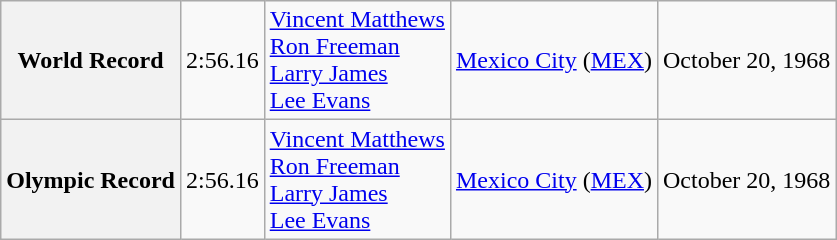<table class="wikitable" style="text-align:left">
<tr>
<th>World Record</th>
<td>2:56.16</td>
<td> <a href='#'>Vincent Matthews</a><br> <a href='#'>Ron Freeman</a><br> <a href='#'>Larry James</a><br> <a href='#'>Lee Evans</a></td>
<td><a href='#'>Mexico City</a> (<a href='#'>MEX</a>)</td>
<td>October 20, 1968</td>
</tr>
<tr>
<th>Olympic Record</th>
<td>2:56.16</td>
<td> <a href='#'>Vincent Matthews</a><br> <a href='#'>Ron Freeman</a><br> <a href='#'>Larry James</a><br> <a href='#'>Lee Evans</a></td>
<td><a href='#'>Mexico City</a> (<a href='#'>MEX</a>)</td>
<td>October 20, 1968</td>
</tr>
</table>
